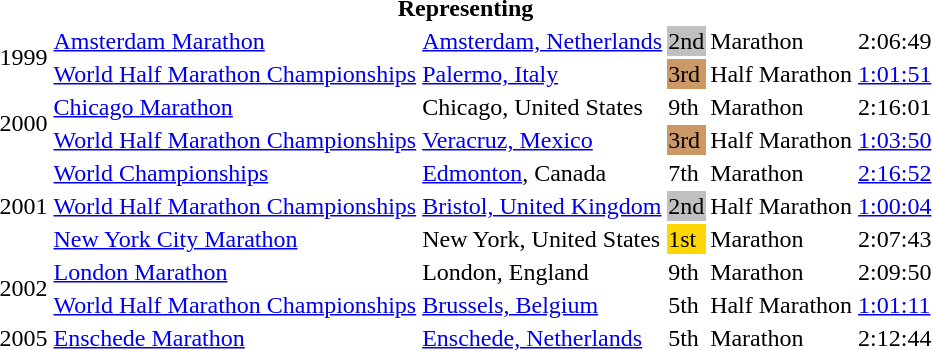<table>
<tr>
<th colspan="6">Representing </th>
</tr>
<tr>
<td rowspan=2>1999</td>
<td><a href='#'>Amsterdam Marathon</a></td>
<td><a href='#'>Amsterdam, Netherlands</a></td>
<td bgcolor="silver">2nd</td>
<td>Marathon</td>
<td>2:06:49</td>
</tr>
<tr>
<td><a href='#'>World Half Marathon Championships</a></td>
<td><a href='#'>Palermo, Italy</a></td>
<td bgcolor="cc9966">3rd</td>
<td>Half Marathon</td>
<td><a href='#'>1:01:51</a></td>
</tr>
<tr>
<td rowspan=2>2000</td>
<td><a href='#'>Chicago Marathon</a></td>
<td>Chicago, United States</td>
<td>9th</td>
<td>Marathon</td>
<td>2:16:01</td>
</tr>
<tr>
<td><a href='#'>World Half Marathon Championships</a></td>
<td><a href='#'>Veracruz, Mexico</a></td>
<td bgcolor="cc9966">3rd</td>
<td>Half Marathon</td>
<td><a href='#'>1:03:50</a></td>
</tr>
<tr>
<td rowspan=3>2001</td>
<td><a href='#'>World Championships</a></td>
<td><a href='#'>Edmonton</a>, Canada</td>
<td>7th</td>
<td>Marathon</td>
<td><a href='#'>2:16:52</a></td>
</tr>
<tr>
<td><a href='#'>World Half Marathon Championships</a></td>
<td><a href='#'>Bristol, United Kingdom</a></td>
<td bgcolor="silver">2nd</td>
<td>Half Marathon</td>
<td><a href='#'>1:00:04</a></td>
</tr>
<tr>
<td><a href='#'>New York City Marathon</a></td>
<td>New York, United States</td>
<td bgcolor="gold">1st</td>
<td>Marathon</td>
<td>2:07:43</td>
</tr>
<tr>
<td rowspan=2>2002</td>
<td><a href='#'>London Marathon</a></td>
<td>London, England</td>
<td>9th</td>
<td>Marathon</td>
<td>2:09:50</td>
</tr>
<tr>
<td><a href='#'>World Half Marathon Championships</a></td>
<td><a href='#'>Brussels, Belgium</a></td>
<td>5th</td>
<td>Half Marathon</td>
<td><a href='#'>1:01:11</a></td>
</tr>
<tr>
<td>2005</td>
<td><a href='#'>Enschede Marathon</a></td>
<td><a href='#'>Enschede, Netherlands</a></td>
<td>5th</td>
<td>Marathon</td>
<td>2:12:44</td>
</tr>
</table>
